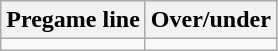<table class="wikitable">
<tr align="center">
<th style=>Pregame line</th>
<th style=>Over/under</th>
</tr>
<tr align="center">
<td></td>
<td></td>
</tr>
</table>
